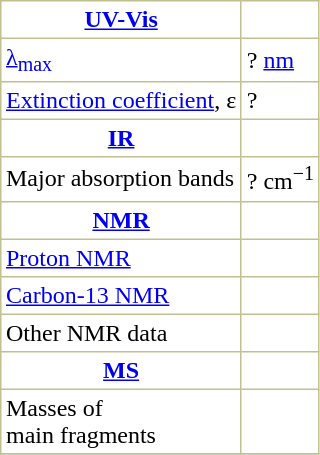<table border="1" cellspacing="0" cellpadding="3" style="margin: 0 0 0 0.5em; background: #FFFFFF; border-collapse: collapse; border-color: #C0C090;">
<tr>
<th><a href='#'>UV-Vis</a></th>
</tr>
<tr>
<td><a href='#'>λ<sub>max</sub></a></td>
<td>? <a href='#'>nm</a></td>
</tr>
<tr>
<td><a href='#'>Extinction coefficient</a>, ε</td>
<td>?</td>
</tr>
<tr>
<th><a href='#'>IR</a></th>
</tr>
<tr>
<td>Major absorption bands</td>
<td>? cm<sup>−1</sup></td>
</tr>
<tr>
<th><a href='#'>NMR</a></th>
</tr>
<tr>
<td><a href='#'>Proton NMR</a></td>
<td> </td>
</tr>
<tr>
<td><a href='#'>Carbon-13 NMR</a></td>
<td> </td>
</tr>
<tr>
<td>Other NMR data </td>
<td> </td>
</tr>
<tr>
<th><a href='#'>MS</a></th>
</tr>
<tr>
<td>Masses of <br>main fragments</td>
<td>  </td>
</tr>
<tr>
</tr>
</table>
